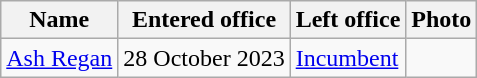<table class="wikitable">
<tr>
<th>Name</th>
<th>Entered office</th>
<th>Left office</th>
<th>Photo</th>
</tr>
<tr>
<td><a href='#'>Ash Regan</a></td>
<td>28 October 2023</td>
<td><a href='#'>Incumbent</a></td>
<td></td>
</tr>
</table>
